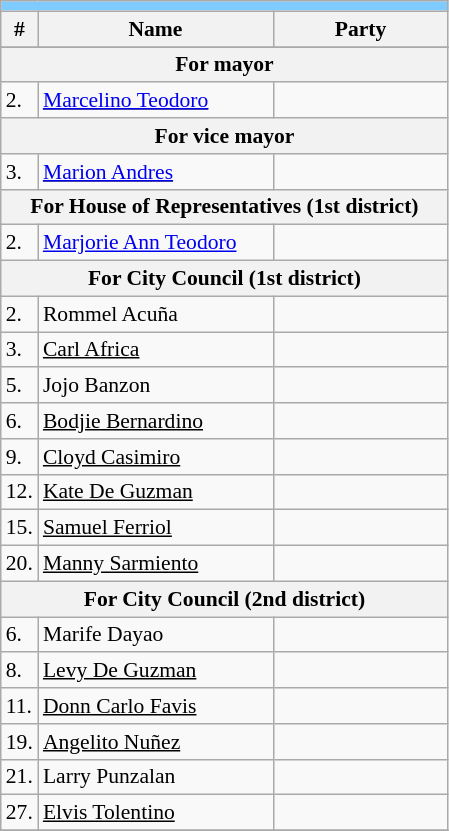<table class="wikitable" style="font-size:90%">
<tr>
<td colspan="5" bgcolor="#7dcbff"></td>
</tr>
<tr>
<th>#</th>
<th width=150px>Name</th>
<th colspan=2 width=110px>Party</th>
</tr>
<tr>
</tr>
<tr>
<th colspan=5>For mayor</th>
</tr>
<tr>
<td>2.</td>
<td><u><a href='#'>Marcelino Teodoro</a></u></td>
<td></td>
</tr>
<tr>
<th colspan=5>For vice mayor</th>
</tr>
<tr>
<td>3.</td>
<td><u><a href='#'>Marion Andres</a></u></td>
<td></td>
</tr>
<tr>
<th colspan=5>For House of Representatives (1st district)</th>
</tr>
<tr>
<td>2.</td>
<td><a href='#'>Marjorie Ann Teodoro</a></td>
<td></td>
</tr>
<tr>
<th colspan="5">For City Council (1st district)</th>
</tr>
<tr>
<td>2.</td>
<td>Rommel Acuña</td>
<td></td>
</tr>
<tr>
<td>3.</td>
<td><u>Carl Africa</u></td>
<td></td>
</tr>
<tr>
<td>5.</td>
<td>Jojo Banzon</td>
<td></td>
</tr>
<tr>
<td>6.</td>
<td><u>Bodjie Bernardino</u></td>
<td></td>
</tr>
<tr>
<td>9.</td>
<td><u>Cloyd Casimiro</u></td>
<td></td>
</tr>
<tr>
<td>12.</td>
<td><u>Kate De Guzman</u></td>
<td></td>
</tr>
<tr>
<td>15.</td>
<td><u>Samuel Ferriol</u></td>
<td></td>
</tr>
<tr>
<td>20.</td>
<td><u>Manny Sarmiento</u></td>
<td></td>
</tr>
<tr>
<th colspan="5">For City Council (2nd district)</th>
</tr>
<tr>
<td>6.</td>
<td>Marife Dayao</td>
<td></td>
</tr>
<tr>
<td>8.</td>
<td><u>Levy De Guzman</u></td>
<td></td>
</tr>
<tr>
<td>11.</td>
<td><u>Donn Carlo Favis</u></td>
<td></td>
</tr>
<tr>
<td>19.</td>
<td><u>Angelito Nuñez</u></td>
<td></td>
</tr>
<tr>
<td>21.</td>
<td>Larry Punzalan</td>
<td></td>
</tr>
<tr>
<td>27.</td>
<td><u>Elvis Tolentino</u></td>
<td></td>
</tr>
<tr>
</tr>
</table>
